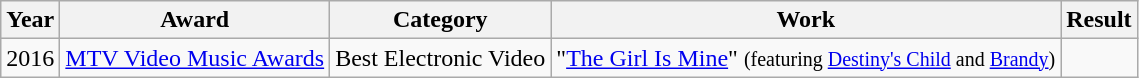<table class="wikitable">
<tr>
<th scope="col">Year</th>
<th scope="col">Award</th>
<th>Category</th>
<th scope="col">Work</th>
<th scope="col">Result</th>
</tr>
<tr>
<td>2016</td>
<td><a href='#'>MTV Video Music Awards</a></td>
<td>Best Electronic Video</td>
<td>"<a href='#'>The Girl Is Mine</a>" <small>(featuring <a href='#'>Destiny's Child</a> and <a href='#'>Brandy</a>)</small></td>
<td></td>
</tr>
</table>
